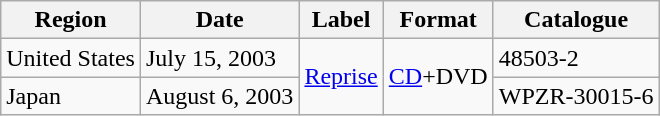<table class="wikitable">
<tr>
<th>Region</th>
<th>Date</th>
<th>Label</th>
<th>Format</th>
<th>Catalogue</th>
</tr>
<tr>
<td>United States</td>
<td>July 15, 2003</td>
<td rowspan="2"><a href='#'>Reprise</a></td>
<td rowspan="2"><a href='#'>CD</a>+DVD</td>
<td>48503-2</td>
</tr>
<tr>
<td>Japan</td>
<td>August 6, 2003</td>
<td>WPZR-30015-6</td>
</tr>
</table>
